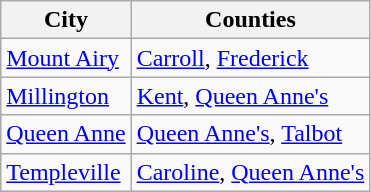<table class="wikitable sortable">
<tr>
<th>City</th>
<th>Counties</th>
</tr>
<tr>
<td><a href='#'>Mount Airy</a></td>
<td><a href='#'>Carroll</a>, <a href='#'>Frederick</a></td>
</tr>
<tr>
<td><a href='#'>Millington</a></td>
<td><a href='#'>Kent</a>, <a href='#'>Queen Anne's</a></td>
</tr>
<tr>
<td><a href='#'>Queen Anne</a></td>
<td><a href='#'>Queen Anne's</a>, <a href='#'>Talbot</a></td>
</tr>
<tr>
<td><a href='#'>Templeville</a></td>
<td><a href='#'>Caroline</a>, <a href='#'>Queen Anne's</a></td>
</tr>
</table>
